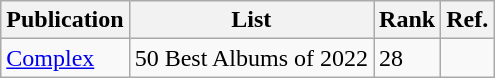<table class="wikitable">
<tr>
<th>Publication</th>
<th>List</th>
<th>Rank</th>
<th>Ref.</th>
</tr>
<tr>
<td><a href='#'>Complex</a></td>
<td>50 Best Albums of 2022</td>
<td>28</td>
<td></td>
</tr>
</table>
